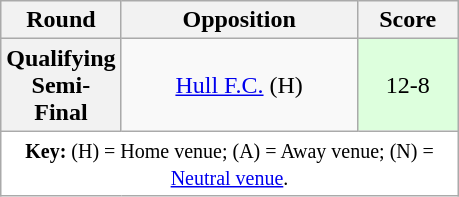<table class="wikitable plainrowheaders" style="text-align:center;margin-left:1em;float:right">
<tr>
<th width="25">Round</th>
<th width="150">Opposition</th>
<th width="60">Score</th>
</tr>
<tr>
<th scope=row style="text-align:center">Qualifying Semi-Final</th>
<td> <a href='#'>Hull F.C.</a> (H)</td>
<td bgcolor=DDFFDD>12-8</td>
</tr>
<tr>
<td colspan="3" style="background-color:white;"><small><strong>Key:</strong> (H) = Home venue; (A) = Away venue; (N) = <a href='#'>Neutral venue</a>.</small></td>
</tr>
</table>
